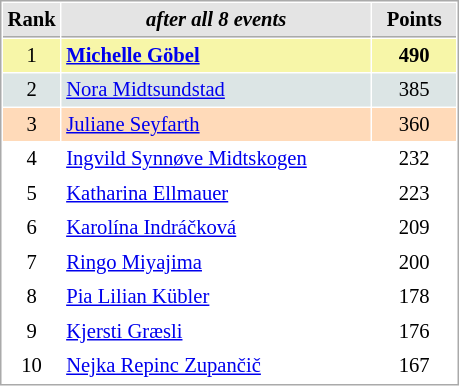<table cellspacing="1" cellpadding="3" style="border:1px solid #AAAAAA;font-size:86%">
<tr style="background-color: #E4E4E4;">
<th style="border-bottom:1px solid #AAAAAA; width: 10px;">Rank</th>
<th style="border-bottom:1px solid #AAAAAA; width: 200px;"><em>after all 8 events</em></th>
<th style="border-bottom:1px solid #AAAAAA; width: 50px;">Points</th>
</tr>
<tr style="background:#f7f6a8;">
<td align=center>1</td>
<td> <strong><a href='#'>Michelle Göbel</a></strong></td>
<td align=center><strong>490</strong></td>
</tr>
<tr style="background:#dce5e5;">
<td align=center>2</td>
<td> <a href='#'>Nora Midtsundstad</a></td>
<td align=center>385</td>
</tr>
<tr style="background:#ffdab9;">
<td align=center>3</td>
<td> <a href='#'>Juliane Seyfarth</a></td>
<td align=center>360</td>
</tr>
<tr>
<td align=center>4</td>
<td> <a href='#'>Ingvild Synnøve Midtskogen</a></td>
<td align=center>232</td>
</tr>
<tr>
<td align=center>5</td>
<td> <a href='#'>Katharina Ellmauer</a></td>
<td align=center>223</td>
</tr>
<tr>
<td align=center>6</td>
<td> <a href='#'>Karolína Indráčková</a></td>
<td align=center>209</td>
</tr>
<tr>
<td align=center>7</td>
<td> <a href='#'>Ringo Miyajima</a></td>
<td align=center>200</td>
</tr>
<tr>
<td align=center>8</td>
<td> <a href='#'>Pia Lilian Kübler</a></td>
<td align=center>178</td>
</tr>
<tr>
<td align=center>9</td>
<td> <a href='#'>Kjersti Græsli</a></td>
<td align=center>176</td>
</tr>
<tr>
<td align=center>10</td>
<td> <a href='#'>Nejka Repinc Zupančič</a></td>
<td align=center>167</td>
</tr>
</table>
